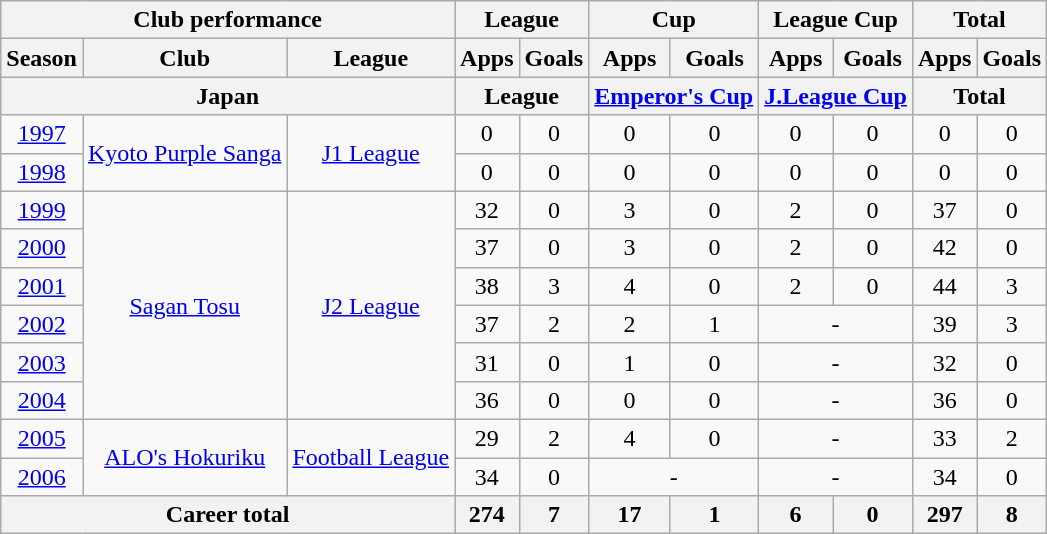<table class="wikitable" style="text-align:center">
<tr>
<th colspan=3>Club performance</th>
<th colspan=2>League</th>
<th colspan=2>Cup</th>
<th colspan=2>League Cup</th>
<th colspan=2>Total</th>
</tr>
<tr>
<th>Season</th>
<th>Club</th>
<th>League</th>
<th>Apps</th>
<th>Goals</th>
<th>Apps</th>
<th>Goals</th>
<th>Apps</th>
<th>Goals</th>
<th>Apps</th>
<th>Goals</th>
</tr>
<tr>
<th colspan=3>Japan</th>
<th colspan=2>League</th>
<th colspan=2><a href='#'>Emperor's Cup</a></th>
<th colspan=2><a href='#'>J.League Cup</a></th>
<th colspan=2>Total</th>
</tr>
<tr>
<td><a href='#'>1997</a></td>
<td rowspan="2"><a href='#'>Kyoto Purple Sanga</a></td>
<td rowspan="2"><a href='#'>J1 League</a></td>
<td>0</td>
<td>0</td>
<td>0</td>
<td>0</td>
<td>0</td>
<td>0</td>
<td>0</td>
<td>0</td>
</tr>
<tr>
<td><a href='#'>1998</a></td>
<td>0</td>
<td>0</td>
<td>0</td>
<td>0</td>
<td>0</td>
<td>0</td>
<td>0</td>
<td>0</td>
</tr>
<tr>
<td><a href='#'>1999</a></td>
<td rowspan="6"><a href='#'>Sagan Tosu</a></td>
<td rowspan="6"><a href='#'>J2 League</a></td>
<td>32</td>
<td>0</td>
<td>3</td>
<td>0</td>
<td>2</td>
<td>0</td>
<td>37</td>
<td>0</td>
</tr>
<tr>
<td><a href='#'>2000</a></td>
<td>37</td>
<td>0</td>
<td>3</td>
<td>0</td>
<td>2</td>
<td>0</td>
<td>42</td>
<td>0</td>
</tr>
<tr>
<td><a href='#'>2001</a></td>
<td>38</td>
<td>3</td>
<td>4</td>
<td>0</td>
<td>2</td>
<td>0</td>
<td>44</td>
<td>3</td>
</tr>
<tr>
<td><a href='#'>2002</a></td>
<td>37</td>
<td>2</td>
<td>2</td>
<td>1</td>
<td colspan="2">-</td>
<td>39</td>
<td>3</td>
</tr>
<tr>
<td><a href='#'>2003</a></td>
<td>31</td>
<td>0</td>
<td>1</td>
<td>0</td>
<td colspan="2">-</td>
<td>32</td>
<td>0</td>
</tr>
<tr>
<td><a href='#'>2004</a></td>
<td>36</td>
<td>0</td>
<td>0</td>
<td>0</td>
<td colspan="2">-</td>
<td>36</td>
<td>0</td>
</tr>
<tr>
<td><a href='#'>2005</a></td>
<td rowspan="2"><a href='#'>ALO's Hokuriku</a></td>
<td rowspan="2"><a href='#'>Football League</a></td>
<td>29</td>
<td>2</td>
<td>4</td>
<td>0</td>
<td colspan="2">-</td>
<td>33</td>
<td>2</td>
</tr>
<tr>
<td><a href='#'>2006</a></td>
<td>34</td>
<td>0</td>
<td colspan="2">-</td>
<td colspan="2">-</td>
<td>34</td>
<td>0</td>
</tr>
<tr>
<th colspan=3>Career total</th>
<th>274</th>
<th>7</th>
<th>17</th>
<th>1</th>
<th>6</th>
<th>0</th>
<th>297</th>
<th>8</th>
</tr>
</table>
